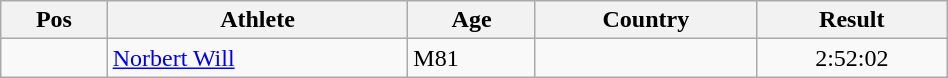<table class="wikitable"  style="text-align:center; width:50%;">
<tr>
<th>Pos</th>
<th>Athlete</th>
<th>Age</th>
<th>Country</th>
<th>Result</th>
</tr>
<tr>
<td align=center></td>
<td align=left><a href='#'>Norbert Will</a></td>
<td align=left>M81</td>
<td align=left></td>
<td>2:52:02</td>
</tr>
</table>
